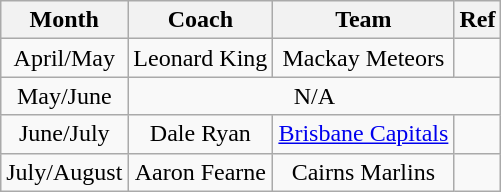<table class="wikitable" style="text-align:center">
<tr>
<th>Month</th>
<th>Coach</th>
<th>Team</th>
<th>Ref</th>
</tr>
<tr>
<td>April/May</td>
<td>Leonard King</td>
<td>Mackay Meteors</td>
<td></td>
</tr>
<tr>
<td>May/June</td>
<td colspan=3>N/A</td>
</tr>
<tr>
<td>June/July</td>
<td>Dale Ryan</td>
<td><a href='#'>Brisbane Capitals</a></td>
<td></td>
</tr>
<tr>
<td>July/August</td>
<td>Aaron Fearne</td>
<td>Cairns Marlins</td>
<td></td>
</tr>
</table>
